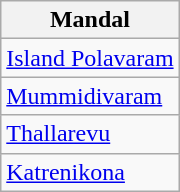<table class="wikitable sortable static-row-numbers static-row-header-hash">
<tr>
<th>Mandal</th>
</tr>
<tr>
<td><a href='#'>Island Polavaram</a></td>
</tr>
<tr>
<td><a href='#'>Mummidivaram</a></td>
</tr>
<tr>
<td><a href='#'>Thallarevu</a></td>
</tr>
<tr>
<td><a href='#'>Katrenikona</a></td>
</tr>
</table>
